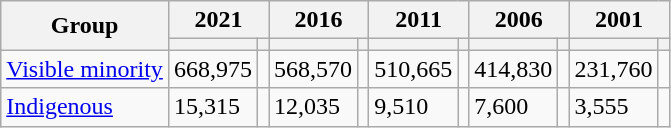<table class="wikitable sortable">
<tr>
<th rowspan="2">Group</th>
<th colspan="2">2021</th>
<th colspan="2">2016</th>
<th colspan="2">2011</th>
<th colspan="2">2006</th>
<th colspan="2">2001</th>
</tr>
<tr>
<th><a href='#'></a></th>
<th></th>
<th></th>
<th></th>
<th></th>
<th></th>
<th></th>
<th></th>
<th></th>
<th></th>
</tr>
<tr>
<td><a href='#'>Visible minority</a></td>
<td>668,975</td>
<td></td>
<td>568,570</td>
<td></td>
<td>510,665</td>
<td></td>
<td>414,830</td>
<td></td>
<td>231,760</td>
<td></td>
</tr>
<tr>
<td><a href='#'>Indigenous</a></td>
<td>15,315</td>
<td></td>
<td>12,035</td>
<td></td>
<td>9,510</td>
<td></td>
<td>7,600</td>
<td></td>
<td>3,555</td>
<td></td>
</tr>
</table>
